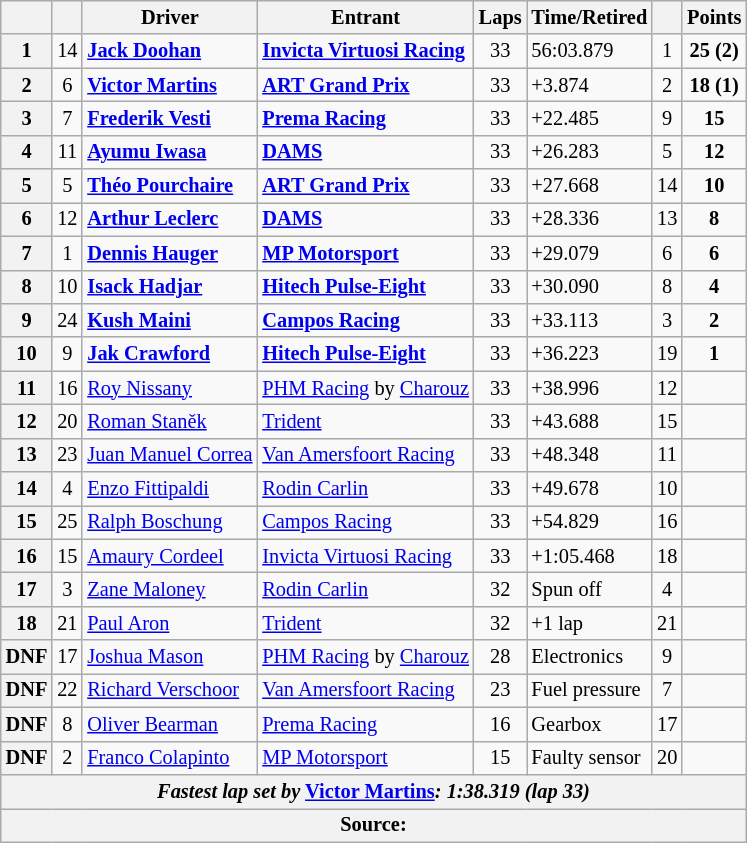<table class="wikitable" style="font-size:85%">
<tr>
<th scope="col"></th>
<th scope="col"></th>
<th scope="col">Driver</th>
<th scope="col">Entrant</th>
<th scope="col">Laps</th>
<th scope="col">Time/Retired</th>
<th scope="col"></th>
<th scope="col">Points</th>
</tr>
<tr>
<th>1</th>
<td align="center">14</td>
<td> <strong><a href='#'>Jack Doohan</a></strong></td>
<td><strong><a href='#'>Invicta Virtuosi Racing</a></strong></td>
<td align="center">33</td>
<td>56:03.879</td>
<td align="center">1</td>
<td align="center"><strong>25 (2)</strong></td>
</tr>
<tr>
<th>2</th>
<td align="center">6</td>
<td> <strong><a href='#'>Victor Martins</a></strong></td>
<td><strong><a href='#'>ART Grand Prix</a></strong></td>
<td align="center">33</td>
<td>+3.874</td>
<td align="center">2</td>
<td align="center"><strong>18 (1)</strong></td>
</tr>
<tr>
<th>3</th>
<td align="center">7</td>
<td> <strong><a href='#'>Frederik Vesti</a></strong></td>
<td><strong><a href='#'>Prema Racing</a></strong></td>
<td align="center">33</td>
<td>+22.485</td>
<td align="center">9</td>
<td align="center"><strong>15</strong></td>
</tr>
<tr>
<th>4</th>
<td align="center">11</td>
<td> <strong><a href='#'>Ayumu Iwasa</a></strong></td>
<td><strong><a href='#'>DAMS</a></strong></td>
<td align="center">33</td>
<td>+26.283</td>
<td align="center">5</td>
<td align="center"><strong>12</strong></td>
</tr>
<tr>
<th>5</th>
<td align="center">5</td>
<td> <strong><a href='#'>Théo Pourchaire</a></strong></td>
<td><strong><a href='#'>ART Grand Prix</a></strong></td>
<td align="center">33</td>
<td>+27.668</td>
<td align="center">14</td>
<td align="center"><strong>10</strong></td>
</tr>
<tr>
<th>6</th>
<td align="center">12</td>
<td> <strong><a href='#'>Arthur Leclerc</a></strong></td>
<td><strong><a href='#'>DAMS</a></strong></td>
<td align="center">33</td>
<td>+28.336</td>
<td align="center">13</td>
<td align="center"><strong>8</strong></td>
</tr>
<tr>
<th>7</th>
<td align="center">1</td>
<td> <strong><a href='#'>Dennis Hauger</a></strong></td>
<td><strong><a href='#'>MP Motorsport</a></strong></td>
<td align="center">33</td>
<td>+29.079</td>
<td align="center">6</td>
<td align="center"><strong>6</strong></td>
</tr>
<tr>
<th>8</th>
<td align="center">10</td>
<td> <strong><a href='#'>Isack Hadjar</a></strong></td>
<td><strong><a href='#'>Hitech Pulse-Eight</a></strong></td>
<td align="center">33</td>
<td>+30.090</td>
<td align="center">8</td>
<td align="center"><strong>4</strong></td>
</tr>
<tr>
<th>9</th>
<td align="center">24</td>
<td> <strong><a href='#'>Kush Maini</a></strong></td>
<td><strong><a href='#'>Campos Racing</a></strong></td>
<td align="center">33</td>
<td>+33.113</td>
<td align="center">3</td>
<td align="center"><strong>2</strong></td>
</tr>
<tr>
<th>10</th>
<td align="center">9</td>
<td> <strong><a href='#'>Jak Crawford</a></strong></td>
<td><strong><a href='#'>Hitech Pulse-Eight</a></strong></td>
<td align="center">33</td>
<td>+36.223</td>
<td align="center">19</td>
<td align="center"><strong>1</strong></td>
</tr>
<tr>
<th>11</th>
<td align="center">16</td>
<td> <a href='#'>Roy Nissany</a></td>
<td><a href='#'>PHM Racing</a> by <a href='#'>Charouz</a></td>
<td align="center">33</td>
<td>+38.996</td>
<td align="center">12</td>
<td align="center"></td>
</tr>
<tr>
<th>12</th>
<td align="center">20</td>
<td> <a href='#'>Roman Staněk</a></td>
<td><a href='#'>Trident</a></td>
<td align="center">33</td>
<td>+43.688</td>
<td align="center">15</td>
<td align="center"></td>
</tr>
<tr>
<th>13</th>
<td align="center">23</td>
<td> <a href='#'>Juan Manuel Correa</a></td>
<td><a href='#'>Van Amersfoort Racing</a></td>
<td align="center">33</td>
<td>+48.348</td>
<td align="center">11</td>
<td align="center"></td>
</tr>
<tr>
<th>14</th>
<td align="center">4</td>
<td> <a href='#'>Enzo Fittipaldi</a></td>
<td><a href='#'>Rodin Carlin</a></td>
<td align="center">33</td>
<td>+49.678</td>
<td align="center">10</td>
<td align="center"></td>
</tr>
<tr>
<th>15</th>
<td align="center">25</td>
<td> <a href='#'>Ralph Boschung</a></td>
<td><a href='#'>Campos Racing</a></td>
<td align="center">33</td>
<td>+54.829</td>
<td align="center">16</td>
<td align="center"></td>
</tr>
<tr>
<th>16</th>
<td align="center">15</td>
<td> <a href='#'>Amaury Cordeel</a></td>
<td><a href='#'>Invicta Virtuosi Racing</a></td>
<td align="center">33</td>
<td>+1:05.468</td>
<td align="center">18</td>
<td align="center"></td>
</tr>
<tr>
<th>17</th>
<td align="center">3</td>
<td> <a href='#'>Zane Maloney</a></td>
<td><a href='#'>Rodin Carlin</a></td>
<td align="center">32</td>
<td>Spun off</td>
<td align="center">4</td>
<td align="center"></td>
</tr>
<tr>
<th>18</th>
<td align="center">21</td>
<td> <a href='#'>Paul Aron</a></td>
<td><a href='#'>Trident</a></td>
<td align="center">32</td>
<td>+1 lap</td>
<td align="center">21</td>
<td align="center"></td>
</tr>
<tr>
<th>DNF</th>
<td align="center">17</td>
<td> <a href='#'>Joshua Mason</a></td>
<td><a href='#'>PHM Racing</a> by <a href='#'>Charouz</a></td>
<td align="center">28</td>
<td>Electronics</td>
<td align="center">9</td>
<td align="center"></td>
</tr>
<tr>
<th>DNF</th>
<td align="center">22</td>
<td> <a href='#'>Richard Verschoor</a></td>
<td><a href='#'>Van Amersfoort Racing</a></td>
<td align="center">23</td>
<td>Fuel pressure</td>
<td align="center">7</td>
<td align="center"></td>
</tr>
<tr>
<th>DNF</th>
<td align="center">8</td>
<td> <a href='#'>Oliver Bearman</a></td>
<td><a href='#'>Prema Racing</a></td>
<td align="center">16</td>
<td>Gearbox</td>
<td align="center">17</td>
<td align="center"></td>
</tr>
<tr>
<th>DNF</th>
<td align="center">2</td>
<td> <a href='#'>Franco Colapinto</a></td>
<td><a href='#'>MP Motorsport</a></td>
<td align="center">15</td>
<td>Faulty sensor</td>
<td align="center">20</td>
<td align="center"></td>
</tr>
<tr>
<th colspan="8"><em>Fastest lap set by</em> <strong> <a href='#'>Victor Martins</a><strong><em>: 1:38.319 (lap 33)<em></th>
</tr>
<tr>
<th colspan="8">Source:</th>
</tr>
</table>
